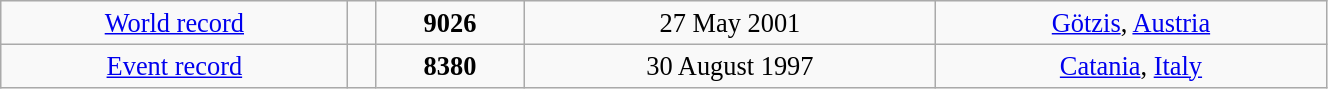<table class="wikitable" style=" text-align:center; font-size:110%;" width="70%">
<tr>
<td><a href='#'>World record</a></td>
<td></td>
<td><strong>9026</strong></td>
<td>27 May 2001</td>
<td> <a href='#'>Götzis</a>, <a href='#'>Austria</a></td>
</tr>
<tr>
<td><a href='#'>Event record</a></td>
<td></td>
<td><strong>8380</strong></td>
<td>30 August 1997</td>
<td> <a href='#'>Catania</a>, <a href='#'>Italy</a></td>
</tr>
</table>
